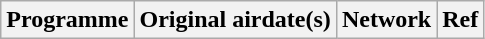<table class="wikitable plainrowheaders sortable" style="text-align:left">
<tr>
<th>Programme</th>
<th>Original airdate(s)</th>
<th>Network</th>
<th class="unsortable">Ref</th>
</tr>
</table>
